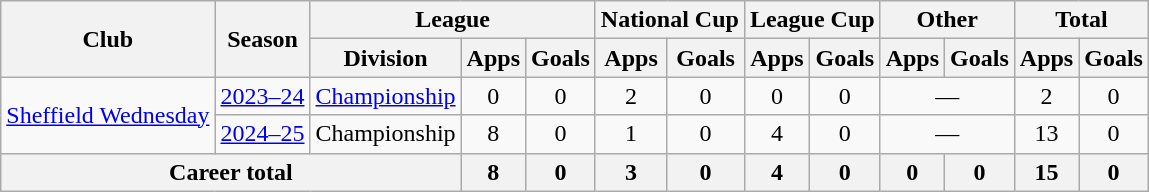<table class=wikitable style="text-align:center">
<tr>
<th rowspan=2>Club</th>
<th rowspan=2>Season</th>
<th colspan=3>League</th>
<th colspan=2>National Cup</th>
<th colspan=2>League Cup</th>
<th colspan=2>Other</th>
<th colspan=2>Total</th>
</tr>
<tr>
<th>Division</th>
<th>Apps</th>
<th>Goals</th>
<th>Apps</th>
<th>Goals</th>
<th>Apps</th>
<th>Goals</th>
<th>Apps</th>
<th>Goals</th>
<th>Apps</th>
<th>Goals</th>
</tr>
<tr>
<td rowspan="2"><a href='#'>Sheffield Wednesday</a></td>
<td><a href='#'>2023–24</a></td>
<td><a href='#'>Championship</a></td>
<td>0</td>
<td>0</td>
<td>2</td>
<td>0</td>
<td>0</td>
<td>0</td>
<td colspan="2">—</td>
<td>2</td>
<td>0</td>
</tr>
<tr>
<td><a href='#'>2024–25</a></td>
<td>Championship</td>
<td>8</td>
<td>0</td>
<td>1</td>
<td>0</td>
<td>4</td>
<td>0</td>
<td colspan="2">—</td>
<td>13</td>
<td>0</td>
</tr>
<tr>
<th colspan=3>Career total</th>
<th>8</th>
<th>0</th>
<th>3</th>
<th>0</th>
<th>4</th>
<th>0</th>
<th>0</th>
<th>0</th>
<th>15</th>
<th>0</th>
</tr>
</table>
